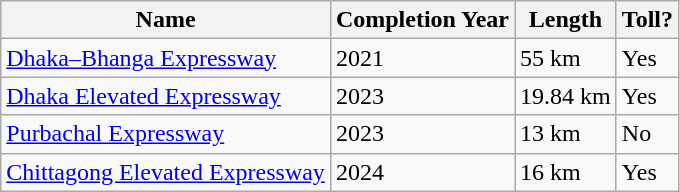<table class="wikitable sortable static-row-numbers static-row-header-text">
<tr>
<th>Name</th>
<th>Completion Year</th>
<th>Length</th>
<th>Toll?</th>
</tr>
<tr>
<td><a href='#'>Dhaka–Bhanga Expressway</a></td>
<td>2021</td>
<td>55 km</td>
<td>Yes</td>
</tr>
<tr>
<td><a href='#'>Dhaka Elevated Expressway</a></td>
<td>2023</td>
<td>19.84 km</td>
<td>Yes</td>
</tr>
<tr>
<td><a href='#'>Purbachal Expressway</a></td>
<td>2023</td>
<td>13 km</td>
<td>No</td>
</tr>
<tr>
<td><a href='#'>Chittagong Elevated Expressway</a></td>
<td>2024</td>
<td>16 km</td>
<td>Yes</td>
</tr>
</table>
